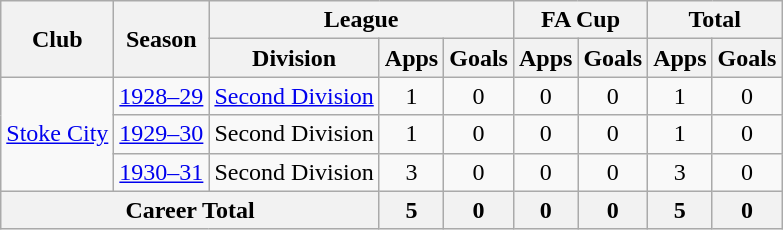<table class="wikitable" style="text-align: center;">
<tr>
<th rowspan="2">Club</th>
<th rowspan="2">Season</th>
<th colspan="3">League</th>
<th colspan="2">FA Cup</th>
<th colspan="2">Total</th>
</tr>
<tr>
<th>Division</th>
<th>Apps</th>
<th>Goals</th>
<th>Apps</th>
<th>Goals</th>
<th>Apps</th>
<th>Goals</th>
</tr>
<tr>
<td rowspan="3"><a href='#'>Stoke City</a></td>
<td><a href='#'>1928–29</a></td>
<td><a href='#'>Second Division</a></td>
<td>1</td>
<td>0</td>
<td>0</td>
<td>0</td>
<td>1</td>
<td>0</td>
</tr>
<tr>
<td><a href='#'>1929–30</a></td>
<td>Second Division</td>
<td>1</td>
<td>0</td>
<td>0</td>
<td>0</td>
<td>1</td>
<td>0</td>
</tr>
<tr>
<td><a href='#'>1930–31</a></td>
<td>Second Division</td>
<td>3</td>
<td>0</td>
<td>0</td>
<td>0</td>
<td>3</td>
<td>0</td>
</tr>
<tr>
<th colspan="3">Career Total</th>
<th>5</th>
<th>0</th>
<th>0</th>
<th>0</th>
<th>5</th>
<th>0</th>
</tr>
</table>
